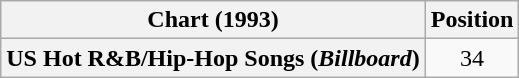<table class="wikitable sortable plainrowheaders" style="text-align:center">
<tr>
<th>Chart (1993)</th>
<th>Position</th>
</tr>
<tr>
<th scope="row">US Hot R&B/Hip-Hop Songs (<em>Billboard</em>)</th>
<td style="text-align:center;">34</td>
</tr>
</table>
